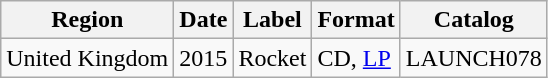<table class="wikitable">
<tr>
<th>Region</th>
<th>Date</th>
<th>Label</th>
<th>Format</th>
<th>Catalog</th>
</tr>
<tr>
<td>United Kingdom</td>
<td>2015</td>
<td>Rocket</td>
<td>CD, <a href='#'>LP</a></td>
<td>LAUNCH078</td>
</tr>
</table>
